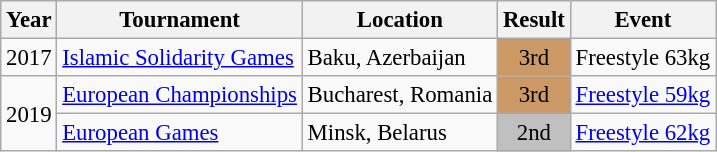<table class="wikitable" style="font-size:95%;">
<tr>
<th>Year</th>
<th>Tournament</th>
<th>Location</th>
<th>Result</th>
<th>Event</th>
</tr>
<tr>
<td>2017</td>
<td><a href='#'>Islamic Solidarity Games</a></td>
<td>Baku, Azerbaijan</td>
<td align="center" bgcolor="cc9966">3rd</td>
<td>Freestyle 63kg</td>
</tr>
<tr>
<td rowspan=2>2019</td>
<td><a href='#'>European Championships</a></td>
<td>Bucharest, Romania</td>
<td align="center" bgcolor="cc9966">3rd</td>
<td><a href='#'>Freestyle 59kg</a></td>
</tr>
<tr>
<td><a href='#'>European Games</a></td>
<td>Minsk, Belarus</td>
<td align="center" bgcolor="silver">2nd</td>
<td><a href='#'>Freestyle 62kg</a></td>
</tr>
</table>
